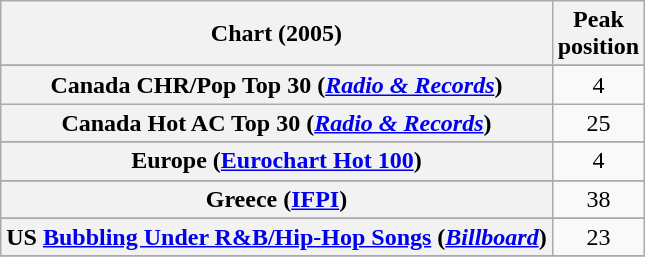<table class="wikitable plainrowheaders sortable" style="text-align:center">
<tr>
<th>Chart (2005)</th>
<th>Peak<br>position</th>
</tr>
<tr>
</tr>
<tr>
</tr>
<tr>
</tr>
<tr>
</tr>
<tr>
</tr>
<tr>
<th scope="row">Canada CHR/Pop Top 30 (<em><a href='#'>Radio & Records</a></em>)</th>
<td>4</td>
</tr>
<tr>
<th scope="row">Canada Hot AC Top 30 (<em><a href='#'>Radio & Records</a></em>)</th>
<td>25</td>
</tr>
<tr>
</tr>
<tr>
<th scope="row">Europe (<a href='#'>Eurochart Hot 100</a>)</th>
<td>4</td>
</tr>
<tr>
</tr>
<tr>
<th scope="row">Greece (<a href='#'>IFPI</a>)</th>
<td>38</td>
</tr>
<tr>
</tr>
<tr>
</tr>
<tr>
</tr>
<tr>
</tr>
<tr>
</tr>
<tr>
</tr>
<tr>
</tr>
<tr>
</tr>
<tr>
</tr>
<tr>
</tr>
<tr>
</tr>
<tr>
</tr>
<tr>
</tr>
<tr>
<th scope="row">US <a href='#'>Bubbling Under R&B/Hip-Hop Songs</a> (<em><a href='#'>Billboard</a></em>)</th>
<td>23</td>
</tr>
<tr>
</tr>
</table>
